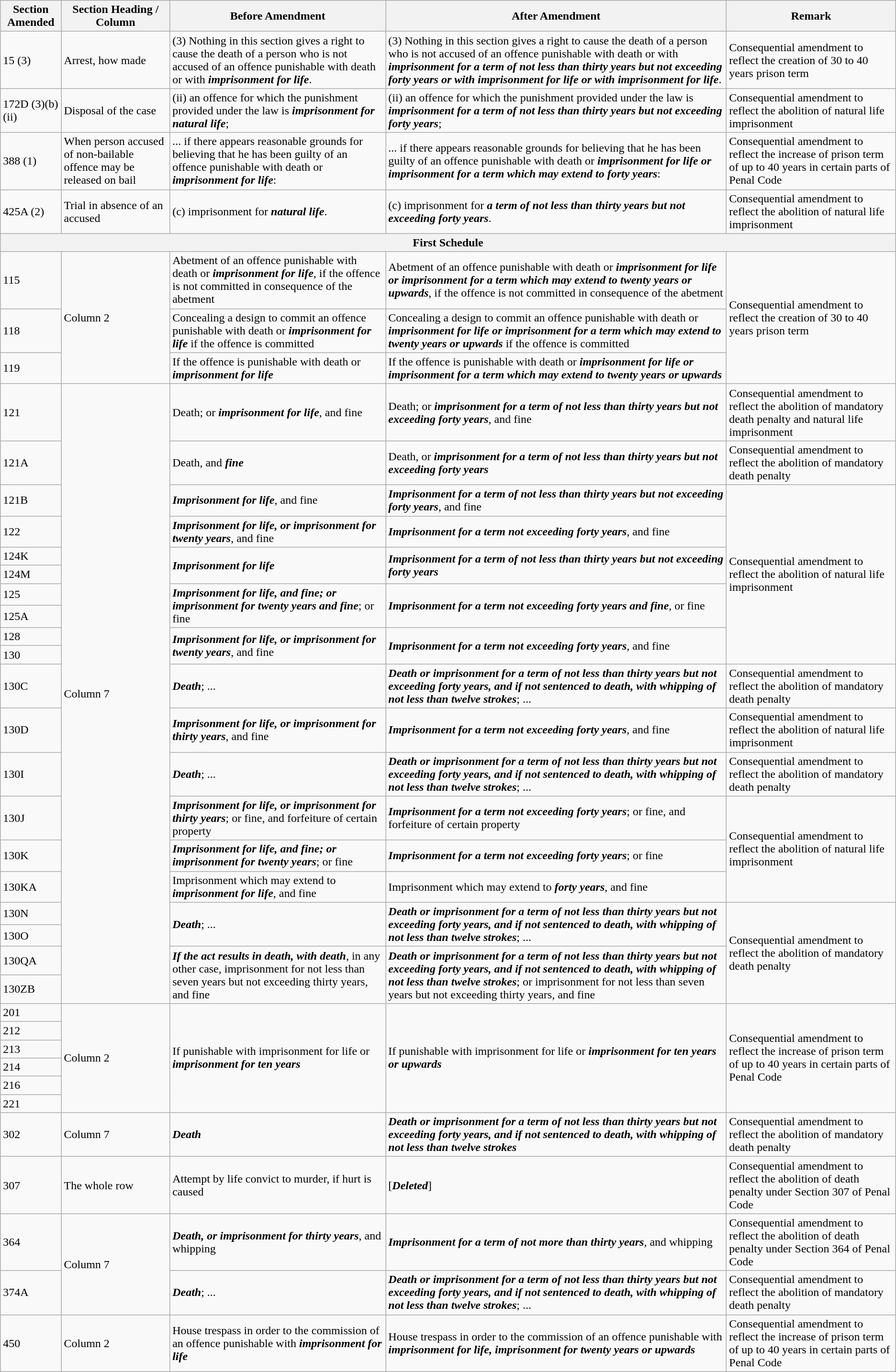<table class="wikitable">
<tr>
<th>Section Amended</th>
<th>Section Heading / Column</th>
<th>Before Amendment</th>
<th>After Amendment</th>
<th>Remark</th>
</tr>
<tr>
<td>15 (3)</td>
<td>Arrest, how made</td>
<td>(3) Nothing in this section gives a right to cause the death of a person who is not accused of an offence punishable with death or with <strong><em>imprisonment for life</em></strong>.</td>
<td>(3) Nothing in this section gives a right to cause the death of a person who is not accused of an offence punishable with death or with <strong><em>imprisonment for a term of not less than thirty years but not exceeding forty years or with imprisonment for life or with imprisonment for life</em></strong>.</td>
<td>Consequential amendment to reflect the creation of 30 to 40 years prison term</td>
</tr>
<tr>
<td>172D (3)(b)(ii)</td>
<td>Disposal of the case</td>
<td>(ii) an offence for which the punishment provided under the law is <strong><em>imprisonment for natural life</em></strong>;</td>
<td>(ii) an offence for which the punishment provided under the law is <strong><em>imprisonment for a term of not less than thirty years but not exceeding forty years</em></strong>;</td>
<td>Consequential amendment to reflect the abolition of natural life imprisonment</td>
</tr>
<tr>
<td>388 (1)</td>
<td>When person accused of non-bailable offence may be released on bail</td>
<td>... if there appears reasonable grounds for believing that he has been guilty of an offence punishable with death or <strong><em>imprisonment for life</em></strong>:</td>
<td>... if there appears reasonable grounds for believing that he has been guilty of an offence punishable with death or <strong><em>imprisonment for life or</em></strong> <strong><em>imprisonment for a term which may extend to forty years</em></strong>:</td>
<td>Consequential amendment to reflect the increase of prison term of up to 40 years in certain parts of Penal Code</td>
</tr>
<tr>
<td>425A (2)</td>
<td>Trial in absence of an accused</td>
<td>(c) imprisonment for <strong><em>natural life</em></strong>.</td>
<td>(c) imprisonment for <strong><em>a term of not less than thirty years but not exceeding forty years</em></strong>.</td>
<td>Consequential amendment to reflect the abolition of natural life imprisonment</td>
</tr>
<tr>
<th colspan="5">First Schedule</th>
</tr>
<tr>
<td>115</td>
<td rowspan="3">Column 2</td>
<td>Abetment of an offence punishable with death or <strong><em>imprisonment for life</em></strong>, if the offence is not committed in consequence of the abetment</td>
<td>Abetment of an offence punishable with death or <strong><em>imprisonment for life or imprisonment for a term which may extend to twenty years or upwards</em></strong>, if the offence is not committed in consequence of the abetment</td>
<td rowspan="3">Consequential amendment to reflect the creation of 30 to 40 years prison term</td>
</tr>
<tr>
<td>118</td>
<td>Concealing a design to commit an offence punishable with death or <strong><em>imprisonment for life</em></strong> if the offence is committed</td>
<td>Concealing a design to commit an offence punishable with death or <strong><em>imprisonment for life or imprisonment for a term which may extend to twenty years or upwards</em></strong> if the offence is committed</td>
</tr>
<tr>
<td>119</td>
<td>If the offence is punishable with death or <strong><em>imprisonment for life</em></strong></td>
<td>If the offence is punishable with death or <strong><em>imprisonment for life or imprisonment for a term which may extend to twenty years or upwards</em></strong></td>
</tr>
<tr>
<td>121</td>
<td rowspan="20">Column 7</td>
<td>Death; or <strong><em>imprisonment for life</em></strong>, and fine</td>
<td>Death; or <strong><em>imprisonment for a term of not less than thirty years but not exceeding forty years</em></strong>, and fine</td>
<td>Consequential amendment to reflect the abolition of mandatory death penalty and natural life imprisonment</td>
</tr>
<tr>
<td>121A</td>
<td>Death, and <strong><em>fine</em></strong></td>
<td>Death, or <strong><em>imprisonment for a term of not less than thirty years but not exceeding forty years</em></strong></td>
<td>Consequential amendment to reflect the abolition of mandatory death penalty</td>
</tr>
<tr>
<td>121B</td>
<td><strong><em>Imprisonment for life</em></strong>, and fine</td>
<td><strong><em>Imprisonment<em> </em>for a term of not less than thirty years but not exceeding forty years</em></strong>, and fine</td>
<td rowspan="8">Consequential amendment to reflect the abolition of natural life imprisonment</td>
</tr>
<tr>
<td>122</td>
<td><strong><em>Imprisonment for life, or imprisonment for twenty years</em></strong>, and fine</td>
<td><strong><em>Imprisonment for a term not exceeding forty years</em></strong>, and fine</td>
</tr>
<tr>
<td>124K</td>
<td rowspan="2"><strong><em>Imprisonment for life</em></strong></td>
<td rowspan="2"><strong><em>Imprisonment for a term of not less than thirty years but not exceeding forty years</em></strong></td>
</tr>
<tr>
<td>124M</td>
</tr>
<tr>
<td>125</td>
<td rowspan="2"><strong><em>Imprisonment for life, and fine; or imprisonment for twenty years and fine</em></strong>; or fine</td>
<td rowspan="2"><strong><em>Imprisonment for a term not exceeding forty years and fine</em></strong>, or fine</td>
</tr>
<tr>
<td>125A</td>
</tr>
<tr>
<td>128</td>
<td rowspan="2"><strong><em>Imprisonment for life, or imprisonment for twenty years</em></strong>, and fine</td>
<td rowspan="2"><strong><em>Imprisonment for a term not exceeding forty years</em></strong>, and fine</td>
</tr>
<tr>
<td>130</td>
</tr>
<tr>
<td>130C</td>
<td><strong><em>Death</em></strong>; ...</td>
<td><strong><em>Death</em></strong> <strong><em>or imprisonment for a term of not less than thirty years but not exceeding forty years, and if not sentenced to death, with whipping of not less than twelve strokes</em></strong>; ...</td>
<td>Consequential amendment to reflect the abolition of mandatory death penalty</td>
</tr>
<tr>
<td>130D</td>
<td><strong><em>Imprisonment for life, or imprisonment for thirty years</em></strong>, and fine</td>
<td><strong><em>Imprisonment for a term not exceeding forty years</em></strong>, and fine</td>
<td>Consequential amendment to reflect the abolition of natural life imprisonment</td>
</tr>
<tr>
<td>130I</td>
<td><strong><em>Death</em></strong>; ...</td>
<td><strong><em>Death</em></strong> <strong><em>or imprisonment for a term of not less than thirty years but not exceeding forty years, and if not sentenced to death, with whipping of not less than twelve strokes</em></strong>; ...</td>
<td>Consequential amendment to reflect the abolition of mandatory death penalty</td>
</tr>
<tr>
<td>130J</td>
<td><strong><em>Imprisonment for life, or imprisonment for thirty years</em></strong>; or fine, and forfeiture of certain property</td>
<td><strong><em>Imprisonment for a term not exceeding forty years</em></strong>; or fine, and forfeiture of certain property</td>
<td rowspan="3">Consequential amendment to reflect the abolition of natural life imprisonment</td>
</tr>
<tr>
<td>130K</td>
<td><strong><em>Imprisonment for life, and fine; or imprisonment for twenty years</em></strong>; or fine</td>
<td><strong><em>Imprisonment for a term not exceeding forty years</em></strong>; or fine</td>
</tr>
<tr>
<td>130KA</td>
<td>Imprisonment which may extend to <strong><em>imprisonment for life</em></strong>, and fine</td>
<td>Imprisonment which may extend to <strong><em>forty years</em></strong>, and fine</td>
</tr>
<tr>
<td>130N</td>
<td rowspan="2"><strong><em>Death</em></strong>; ...</td>
<td rowspan="2"><strong><em>Death</em></strong> <strong><em>or imprisonment for a term of not less than thirty years but not exceeding forty years, and if not sentenced to death, with whipping of not less than twelve strokes</em></strong>; ...</td>
<td rowspan="4">Consequential amendment to reflect the abolition of mandatory death penalty</td>
</tr>
<tr>
<td>130O</td>
</tr>
<tr>
<td>130QA</td>
<td rowspan="2"><strong><em>If the act results in death, with death</em></strong>, in any other case, imprisonment for not less than seven years but not exceeding thirty years, and fine</td>
<td rowspan="2"><strong><em>Death or imprisonment for a term of not less than thirty years but not exceeding forty years, and if not sentenced to death, with whipping of not less than twelve strokes</em></strong>; or imprisonment for not less than seven years but not exceeding thirty years, and fine</td>
</tr>
<tr>
<td>130ZB</td>
</tr>
<tr>
<td>201</td>
<td rowspan="6">Column 2</td>
<td rowspan="6">If punishable with imprisonment for life or <strong><em>imprisonment for ten years</em></strong></td>
<td rowspan="6">If punishable with imprisonment for life or <strong><em>imprisonment for ten years or upwards</em></strong></td>
<td rowspan="6">Consequential amendment to reflect the increase of prison term of up to 40 years in certain parts of Penal Code</td>
</tr>
<tr>
<td>212</td>
</tr>
<tr>
<td>213</td>
</tr>
<tr>
<td>214</td>
</tr>
<tr>
<td>216</td>
</tr>
<tr>
<td>221</td>
</tr>
<tr>
<td>302</td>
<td>Column 7</td>
<td><strong><em>Death</em></strong></td>
<td><strong><em>Death</em></strong> <strong><em>or imprisonment for a term of not less than thirty years but not exceeding forty years, and if not sentenced to death, with whipping of not less than twelve strokes</em></strong></td>
<td>Consequential amendment to reflect the abolition of mandatory death penalty</td>
</tr>
<tr>
<td>307</td>
<td>The whole row</td>
<td>Attempt by life convict to murder, if hurt is caused</td>
<td>[<strong><em>Deleted</em></strong>]</td>
<td>Consequential amendment to reflect the abolition of death penalty under Section 307 of Penal Code</td>
</tr>
<tr>
<td>364</td>
<td rowspan="2">Column 7</td>
<td><strong><em>Death, or imprisonment for thirty years</em></strong>, and whipping</td>
<td><strong><em>Imprisonment for a term of not more than thirty years</em></strong>, and whipping</td>
<td>Consequential amendment to reflect the abolition of death penalty under Section 364 of Penal Code</td>
</tr>
<tr>
<td>374A</td>
<td><strong><em>Death</em></strong>; ...</td>
<td><strong><em>Death</em></strong> <strong><em>or imprisonment for a term of not less than thirty years but not exceeding forty years, and if not sentenced to death, with whipping of not less than twelve strokes</em></strong>; ...</td>
<td>Consequential amendment to reflect the abolition of mandatory death penalty</td>
</tr>
<tr>
<td>450</td>
<td>Column 2</td>
<td>House trespass in order to the commission of an offence punishable with <strong><em>imprisonment for life</em></strong></td>
<td>House trespass in order to the commission of an offence punishable with <strong><em>imprisonment for life, imprisonment for twenty years or upwards</em></strong></td>
<td>Consequential amendment to reflect the increase of prison term of up to 40 years in certain parts of Penal Code</td>
</tr>
</table>
